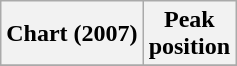<table class="wikitable sortable">
<tr>
<th align="left">Chart (2007)</th>
<th align="center">Peak<br>position</th>
</tr>
<tr>
</tr>
</table>
